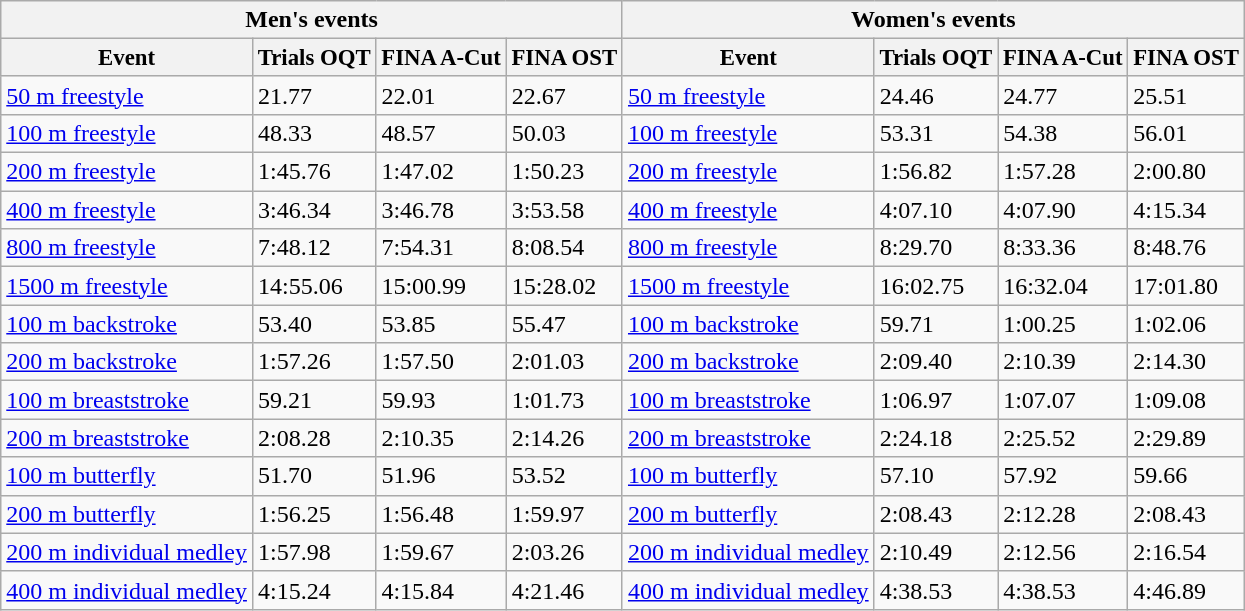<table class="wikitable">
<tr>
<th colspan="4">Men's events</th>
<th colspan="4">Women's events</th>
</tr>
<tr style="font-size:95%">
<th>Event</th>
<th>Trials OQT</th>
<th>FINA A-Cut</th>
<th>FINA OST</th>
<th>Event</th>
<th>Trials OQT</th>
<th>FINA A-Cut</th>
<th>FINA OST</th>
</tr>
<tr>
<td><a href='#'>50 m freestyle</a></td>
<td>21.77</td>
<td>22.01</td>
<td>22.67</td>
<td><a href='#'>50 m freestyle</a></td>
<td>24.46</td>
<td>24.77</td>
<td>25.51</td>
</tr>
<tr>
<td><a href='#'>100 m freestyle</a></td>
<td>48.33</td>
<td>48.57</td>
<td>50.03</td>
<td><a href='#'>100 m freestyle</a></td>
<td>53.31</td>
<td>54.38</td>
<td>56.01</td>
</tr>
<tr>
<td><a href='#'>200 m freestyle</a></td>
<td>1:45.76</td>
<td>1:47.02</td>
<td>1:50.23</td>
<td><a href='#'>200 m freestyle</a></td>
<td>1:56.82</td>
<td>1:57.28</td>
<td>2:00.80</td>
</tr>
<tr>
<td><a href='#'>400 m freestyle</a></td>
<td>3:46.34</td>
<td>3:46.78</td>
<td>3:53.58</td>
<td><a href='#'>400 m freestyle</a></td>
<td>4:07.10</td>
<td>4:07.90</td>
<td>4:15.34</td>
</tr>
<tr>
<td><a href='#'>800 m freestyle</a></td>
<td>7:48.12</td>
<td>7:54.31</td>
<td>8:08.54</td>
<td><a href='#'>800 m freestyle</a></td>
<td>8:29.70</td>
<td>8:33.36</td>
<td>8:48.76</td>
</tr>
<tr>
<td><a href='#'>1500 m freestyle</a></td>
<td>14:55.06</td>
<td>15:00.99</td>
<td>15:28.02</td>
<td><a href='#'>1500 m freestyle</a></td>
<td>16:02.75</td>
<td>16:32.04</td>
<td>17:01.80</td>
</tr>
<tr>
<td><a href='#'>100 m backstroke</a></td>
<td>53.40</td>
<td>53.85</td>
<td>55.47</td>
<td><a href='#'>100 m backstroke</a></td>
<td>59.71</td>
<td>1:00.25</td>
<td>1:02.06</td>
</tr>
<tr>
<td><a href='#'>200 m backstroke</a></td>
<td>1:57.26</td>
<td>1:57.50</td>
<td>2:01.03</td>
<td><a href='#'>200 m backstroke</a></td>
<td>2:09.40</td>
<td>2:10.39</td>
<td>2:14.30</td>
</tr>
<tr>
<td><a href='#'>100 m breaststroke</a></td>
<td>59.21</td>
<td>59.93</td>
<td>1:01.73</td>
<td><a href='#'>100 m breaststroke</a></td>
<td>1:06.97</td>
<td>1:07.07</td>
<td>1:09.08</td>
</tr>
<tr>
<td><a href='#'>200 m breaststroke</a></td>
<td>2:08.28</td>
<td>2:10.35</td>
<td>2:14.26</td>
<td><a href='#'>200 m breaststroke</a></td>
<td>2:24.18</td>
<td>2:25.52</td>
<td>2:29.89</td>
</tr>
<tr>
<td><a href='#'>100 m butterfly</a></td>
<td>51.70</td>
<td>51.96</td>
<td>53.52</td>
<td><a href='#'>100 m butterfly</a></td>
<td>57.10</td>
<td>57.92</td>
<td>59.66</td>
</tr>
<tr>
<td><a href='#'>200 m butterfly</a></td>
<td>1:56.25</td>
<td>1:56.48</td>
<td>1:59.97</td>
<td><a href='#'>200 m butterfly</a></td>
<td>2:08.43</td>
<td>2:12.28</td>
<td>2:08.43</td>
</tr>
<tr>
<td><a href='#'>200 m individual medley</a></td>
<td>1:57.98</td>
<td>1:59.67</td>
<td>2:03.26</td>
<td><a href='#'>200 m individual medley</a></td>
<td>2:10.49</td>
<td>2:12.56</td>
<td>2:16.54</td>
</tr>
<tr>
<td><a href='#'>400 m individual medley</a></td>
<td>4:15.24</td>
<td>4:15.84</td>
<td>4:21.46</td>
<td><a href='#'>400 m individual medley</a></td>
<td>4:38.53</td>
<td>4:38.53</td>
<td>4:46.89</td>
</tr>
</table>
